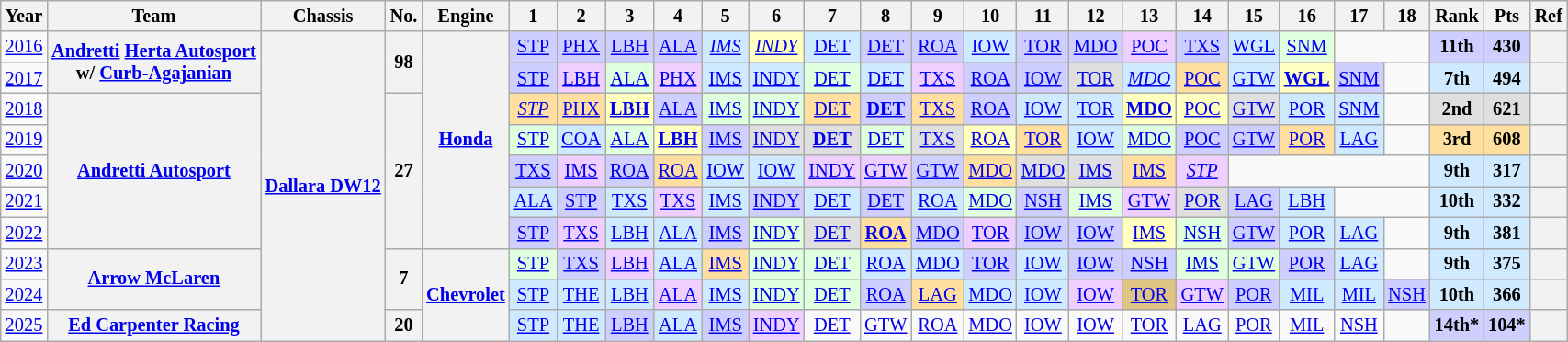<table class="wikitable" style="text-align:center; font-size:85%">
<tr>
<th>Year</th>
<th>Team</th>
<th>Chassis</th>
<th>No.</th>
<th>Engine</th>
<th>1</th>
<th>2</th>
<th>3</th>
<th>4</th>
<th>5</th>
<th>6</th>
<th>7</th>
<th>8</th>
<th>9</th>
<th>10</th>
<th>11</th>
<th>12</th>
<th>13</th>
<th>14</th>
<th>15</th>
<th>16</th>
<th>17</th>
<th>18</th>
<th>Rank</th>
<th>Pts</th>
<th>Ref</th>
</tr>
<tr>
<td><a href='#'>2016</a></td>
<th rowspan=2 nowrap><a href='#'>Andretti</a> <a href='#'>Herta Autosport</a> <br> w/ <a href='#'>Curb-Agajanian</a></th>
<th rowspan=10 nowrap><a href='#'>Dallara DW12</a></th>
<th rowspan=2>98</th>
<th rowspan=7><a href='#'>Honda</a></th>
<td style="background:#CFCFFF;"><a href='#'>STP</a><br></td>
<td style="background:#CFCFFF;"><a href='#'>PHX</a><br></td>
<td style="background:#CFCFFF;"><a href='#'>LBH</a><br></td>
<td style="background:#CFCFFF;"><a href='#'>ALA</a><br></td>
<td style="background:#CFEAFF;"><em><a href='#'>IMS</a></em><br></td>
<td style="background:#FFFFBF;"><em><a href='#'>INDY</a></em><br></td>
<td style="background:#CFEAFF;"><a href='#'>DET</a><br></td>
<td style="background:#CFCFFF;"><a href='#'>DET</a><br></td>
<td style="background:#CFCFFF;"><a href='#'>ROA</a><br></td>
<td style="background:#CFEAFF;"><a href='#'>IOW</a><br></td>
<td style="background:#CFCFFF;"><a href='#'>TOR</a><br></td>
<td style="background:#CFCFFF;"><a href='#'>MDO</a><br></td>
<td style="background:#EFCFFF;"><a href='#'>POC</a><br></td>
<td style="background:#CFCFFF;"><a href='#'>TXS</a><br></td>
<td style="background:#CFEAFF;"><a href='#'>WGL</a><br></td>
<td style="background:#DFFFDF;"><a href='#'>SNM</a><br></td>
<td colspan=2></td>
<th style="background:#CFCFFF;">11th</th>
<th style="background:#CFCFFF;">430</th>
<th></th>
</tr>
<tr>
<td><a href='#'>2017</a></td>
<td style="background:#CFCFFF;"><a href='#'>STP</a><br></td>
<td style="background:#EFCFFF;"><a href='#'>LBH</a><br></td>
<td style="background:#DFFFDF;"><a href='#'>ALA</a><br></td>
<td style="background:#EFCFFF;"><a href='#'>PHX</a><br></td>
<td style="background:#CFEAFF;"><a href='#'>IMS</a><br></td>
<td style="background:#CFEAFF;"><a href='#'>INDY</a><br></td>
<td style="background:#DFFFDF;"><a href='#'>DET</a><br></td>
<td style="background:#CFEAFF;"><a href='#'>DET</a><br></td>
<td style="background:#EFCFFF;"><a href='#'>TXS</a><br></td>
<td style="background:#CFCFFF;"><a href='#'>ROA</a><br></td>
<td style="background:#CFCFFF;"><a href='#'>IOW</a><br></td>
<td style="background:#dfdfdf;"><a href='#'>TOR</a><br></td>
<td style="background:#CFEAFF;"><em><a href='#'>MDO</a></em><br></td>
<td style="background:#FFDF9F;"><a href='#'>POC</a><br></td>
<td style="background:#CFEAFF;"><a href='#'>GTW</a><br></td>
<td style="background:#FFFFBF;"><strong><a href='#'>WGL</a></strong><br></td>
<td style="background:#CFCFFF;"><a href='#'>SNM</a><br></td>
<td></td>
<th style="background:#CFEAFF;">7th</th>
<th style="background:#CFEAFF;">494</th>
<th></th>
</tr>
<tr>
<td><a href='#'>2018</a></td>
<th rowspan=5 nowrap><a href='#'>Andretti Autosport</a></th>
<th rowspan=5>27</th>
<td style="background:#FFDF9F;"><em><a href='#'>STP</a></em><br></td>
<td style="background:#FFDF9F;"><a href='#'>PHX</a><br></td>
<td style="background:#FFFFBF;"><strong><a href='#'>LBH</a></strong><br></td>
<td style="background:#CFCFFF;"><a href='#'>ALA</a><br></td>
<td style="background:#DFFFDF;"><a href='#'>IMS</a><br></td>
<td style="background:#DFFFDF;"><a href='#'>INDY</a><br></td>
<td style="background:#FFDF9F;"><a href='#'>DET</a><br></td>
<td style="background:#CFCFFF;"><strong><a href='#'>DET</a></strong><br></td>
<td style="background:#FFDF9F;"><a href='#'>TXS</a><br></td>
<td style="background:#CFCFFF;"><a href='#'>ROA</a><br></td>
<td style="background:#CFEAFF;"><a href='#'>IOW</a><br></td>
<td style="background:#CFEAFF;"><a href='#'>TOR</a><br></td>
<td style="background:#FFFFBF;"><strong><a href='#'>MDO</a></strong><br></td>
<td style="background:#FFFFBF;"><a href='#'>POC</a><br></td>
<td style="background:#DFDFDF;"><a href='#'>GTW</a><br></td>
<td style="background:#CFEAFF;"><a href='#'>POR</a><br></td>
<td style="background:#CFEAFF;"><a href='#'>SNM</a><br></td>
<td></td>
<th style="background:#DFDFDF;">2nd</th>
<th style="background:#DFDFDF;">621</th>
<th></th>
</tr>
<tr>
<td><a href='#'>2019</a></td>
<td style="background:#DFFFDF;"><a href='#'>STP</a><br></td>
<td style="background:#CFEAFF;"><a href='#'>COA</a><br></td>
<td style="background:#DFFFDF;"><a href='#'>ALA</a><br></td>
<td style="background:#FFFFBF;"><strong><a href='#'>LBH</a></strong><br></td>
<td style="background:#CFCFFF;"><a href='#'>IMS</a><br></td>
<td style="background:#DFDFDF;"><a href='#'>INDY</a><br></td>
<td style="background:#DFDFDF;"><strong><a href='#'>DET</a></strong><br></td>
<td style="background:#DFFFDF;"><a href='#'>DET</a><br></td>
<td style="background:#DFDFDF;"><a href='#'>TXS</a><br></td>
<td style="background:#FFFFBF;"><a href='#'>ROA</a><br></td>
<td style="background:#FFDF9F;"><a href='#'>TOR</a><br></td>
<td style="background:#CFEAFF;"><a href='#'>IOW</a><br></td>
<td style="background:#DFFFDF;"><a href='#'>MDO</a><br></td>
<td style="background:#CFCFFF;"><a href='#'>POC</a><br></td>
<td style="background:#CFCFFF;"><a href='#'>GTW</a><br></td>
<td style="background:#FFDF9F;"><a href='#'>POR</a><br></td>
<td style="background:#CFEAFF;"><a href='#'>LAG</a><br></td>
<td></td>
<th style="background:#FFDF9F;">3rd</th>
<th style="background:#FFDF9F;">608</th>
<th></th>
</tr>
<tr>
<td><a href='#'>2020</a></td>
<td style="background:#CFCFFF;"><a href='#'>TXS</a><br></td>
<td style="background:#EFCFFF;"><a href='#'>IMS</a><br></td>
<td style="background:#CFCFFF;"><a href='#'>ROA</a><br></td>
<td style="background:#FFDF9F;"><a href='#'>ROA</a><br></td>
<td style="background:#CFEAFF;"><a href='#'>IOW</a><br></td>
<td style="background:#CFEAFF;"><a href='#'>IOW</a><br></td>
<td style="background:#EFCFFF;"><a href='#'>INDY</a><br></td>
<td style="background:#EFCFFF;"><a href='#'>GTW</a><br></td>
<td style="background:#CFCFFF;"><a href='#'>GTW</a><br></td>
<td style="background:#FFDF9F;"><a href='#'>MDO</a><br></td>
<td style="background:#DFDFDF;"><a href='#'>MDO</a><br></td>
<td style="background:#DFDFDF;"><a href='#'>IMS</a><br></td>
<td style="background:#FFDF9F;"><a href='#'>IMS</a><br></td>
<td style="background:#EFCFFF;"><a href='#'><em>STP</em></a><br></td>
<td colspan=4></td>
<th style="background:#CFEAFF;">9th</th>
<th style="background:#CFEAFF;">317</th>
<th></th>
</tr>
<tr>
<td><a href='#'>2021</a></td>
<td style="background:#CFEAFF;"><a href='#'>ALA</a><br></td>
<td style="background:#CFCFFF;"><a href='#'>STP</a><br></td>
<td style="background:#CFEAFF;"><a href='#'>TXS</a><br></td>
<td style="background:#EFCFFF;"><a href='#'>TXS</a><br></td>
<td style="background:#CFEAFF;"><a href='#'>IMS</a><br></td>
<td style="background:#CFCFFF;"><a href='#'>INDY</a><br></td>
<td style="background:#CFEAFF;"><a href='#'>DET</a><br></td>
<td style="background:#CFCFFF;"><a href='#'>DET</a><br></td>
<td style="background:#CFEAFF;"><a href='#'>ROA</a><br></td>
<td style="background:#DFFFDF;"><a href='#'>MDO</a><br></td>
<td style="background:#CFCFFF;"><a href='#'>NSH</a><br></td>
<td style="background:#DFFFDF;"><a href='#'>IMS</a><br></td>
<td style="background:#EFCFFF;"><a href='#'>GTW</a><br></td>
<td style="background:#DFDFDF;"><a href='#'>POR</a><br></td>
<td style="background:#CFCFFF;"><a href='#'>LAG</a><br></td>
<td style="background:#CFEAFF;"><a href='#'>LBH</a><br></td>
<td colspan=2></td>
<th style="background:#CFEAFF;">10th</th>
<th style="background:#CFEAFF;">332</th>
<th></th>
</tr>
<tr>
<td><a href='#'>2022</a></td>
<td style="background:#CFCFFF;"><a href='#'>STP</a><br></td>
<td style="background:#EFCFFF;"><a href='#'>TXS</a><br></td>
<td style="background:#CFEAFF;"><a href='#'>LBH</a><br></td>
<td style="background:#CFEAFF;"><a href='#'>ALA</a><br></td>
<td style="background:#CFCFFF;"><a href='#'>IMS</a><br></td>
<td style="background:#DFFFDF;"><a href='#'>INDY</a><br></td>
<td style="background:#DFDFDF;"><a href='#'>DET</a><br></td>
<td style="background:#FFDF9F;"><strong><a href='#'>ROA</a></strong><br></td>
<td style="background:#CFCFFF;"><a href='#'>MDO</a><br></td>
<td style="background:#EFCFFF;"><a href='#'>TOR</a><br></td>
<td style="background:#CFCFFF;"><a href='#'>IOW</a><br></td>
<td style="background:#CFCFFF;"><a href='#'>IOW</a><br></td>
<td style="background:#FFFFBF;"><a href='#'>IMS</a><br></td>
<td style="background:#DFFFDF;"><a href='#'>NSH</a><br></td>
<td style="background:#CFCFFF;"><a href='#'>GTW</a><br></td>
<td style="background:#CFEAFF;"><a href='#'>POR</a><br></td>
<td style="background:#CFEAFF;"><a href='#'>LAG</a><br></td>
<td></td>
<th style="background:#CFEAFF;">9th</th>
<th style="background:#CFEAFF;">381</th>
<th></th>
</tr>
<tr>
<td><a href='#'>2023</a></td>
<th rowspan=2 nowrap><a href='#'>Arrow McLaren</a></th>
<th rowspan=2>7</th>
<th rowspan=3><a href='#'>Chevrolet</a></th>
<td style="background:#DFFFDF;"><a href='#'>STP</a><br></td>
<td style="background:#CFCFFF;"><a href='#'>TXS</a><br></td>
<td style="background:#EFCFFF;"><a href='#'>LBH</a><br></td>
<td style="background:#CFEAFF;"><a href='#'>ALA</a><br></td>
<td style="background:#FFDF9F;"><a href='#'>IMS</a><br></td>
<td style="background:#DFFFDF"><a href='#'>INDY</a><br></td>
<td style="background:#DFFFDF;"><a href='#'>DET</a><br></td>
<td style="background:#CFEAFF;"><a href='#'>ROA</a><br></td>
<td style="background:#CFEAFF;"><a href='#'>MDO</a><br></td>
<td style="background:#CFCFFF;"><a href='#'>TOR</a><br></td>
<td style="background:#CFEAFF;"><a href='#'>IOW</a><br></td>
<td style="background:#CFCFFF;"><a href='#'>IOW</a><br></td>
<td style="background:#CFCFFF;"><a href='#'>NSH</a><br></td>
<td style="background:#DFFFDF;"><a href='#'>IMS</a><br></td>
<td style="background:#DFFFDF;"><a href='#'>GTW</a><br></td>
<td style="background:#CFCFFF;"><a href='#'>POR</a><br></td>
<td style="background:#CFEAFF;"><a href='#'>LAG</a><br></td>
<td></td>
<th style="background:#CFEAFF;">9th</th>
<th style="background:#CFEAFF;">375</th>
<th></th>
</tr>
<tr>
<td><a href='#'>2024</a></td>
<td style="background:#CFEAFF;"><a href='#'>STP</a><br></td>
<td style="background:#CFEAFF;"><a href='#'>THE</a><br></td>
<td style="background:#CFEAFF;"><a href='#'>LBH</a><br></td>
<td style="background:#EFCFFF;"><a href='#'>ALA</a><br></td>
<td style="background:#CFEAFF;"><a href='#'>IMS</a><br></td>
<td style="background:#DFFFDF;"><a href='#'>INDY</a><br></td>
<td style="background:#DFFFDF;"><a href='#'>DET</a><br></td>
<td style="background:#CFCFFF;"><a href='#'>ROA</a><br></td>
<td style="background:#FFDF9F;"><a href='#'>LAG</a><br></td>
<td style="background:#CFEAFF;"><a href='#'>MDO</a><br></td>
<td style="background:#CFEAFF;"><a href='#'>IOW</a><br></td>
<td style="background:#EFCFFF;"><a href='#'>IOW</a><br></td>
<td style="background:#DFC484;"><a href='#'>TOR</a><br></td>
<td style="background:#EFCFFF;"><a href='#'>GTW</a><br></td>
<td style="background:#CFCFFF;"><a href='#'>POR</a><br></td>
<td style="background:#CFEAFF;"><a href='#'>MIL</a><br></td>
<td style="background:#CFEAFF;"><a href='#'>MIL</a><br></td>
<td style="background:#CFCFFF;"><a href='#'>NSH</a><br></td>
<th style="background:#CFEAFF;">10th</th>
<th style="background:#CFEAFF;">366</th>
<th></th>
</tr>
<tr>
<td><a href='#'>2025</a></td>
<th nowrap><a href='#'>Ed Carpenter Racing</a></th>
<th>20</th>
<td style="background:#CFEAFF;"><a href='#'>STP</a><br></td>
<td style="background:#CFEAFF;"><a href='#'>THE</a><br></td>
<td style="background:#CFCFFF;"><a href='#'>LBH</a><br></td>
<td style="background:#CFEAFF;"><a href='#'>ALA</a><br></td>
<td style="background:#CFCFFF;"><a href='#'>IMS</a><br></td>
<td style="background:#EFCFFF;"><a href='#'>INDY</a><br></td>
<td style="background:#;"><a href='#'>DET</a><br></td>
<td><a href='#'>GTW</a><br></td>
<td><a href='#'>ROA</a><br></td>
<td><a href='#'>MDO</a><br></td>
<td><a href='#'>IOW</a><br></td>
<td><a href='#'>IOW</a><br></td>
<td><a href='#'>TOR</a><br></td>
<td><a href='#'>LAG</a><br></td>
<td><a href='#'>POR</a><br></td>
<td><a href='#'>MIL</a><br></td>
<td><a href='#'>NSH</a><br></td>
<td></td>
<th style="background:#CFCFFF;">14th*</th>
<th style="background:#CFCFFF;">104*</th>
<th></th>
</tr>
</table>
